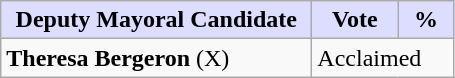<table class="wikitable">
<tr>
<th style="background:#ddf; width:200px;">Deputy Mayoral Candidate</th>
<th style="background:#ddf; width:50px;">Vote</th>
<th style="background:#ddf; width:30px;">%</th>
</tr>
<tr>
<td><strong>Theresa Bergeron</strong> (X)</td>
<td colspan="2">Acclaimed</td>
</tr>
</table>
